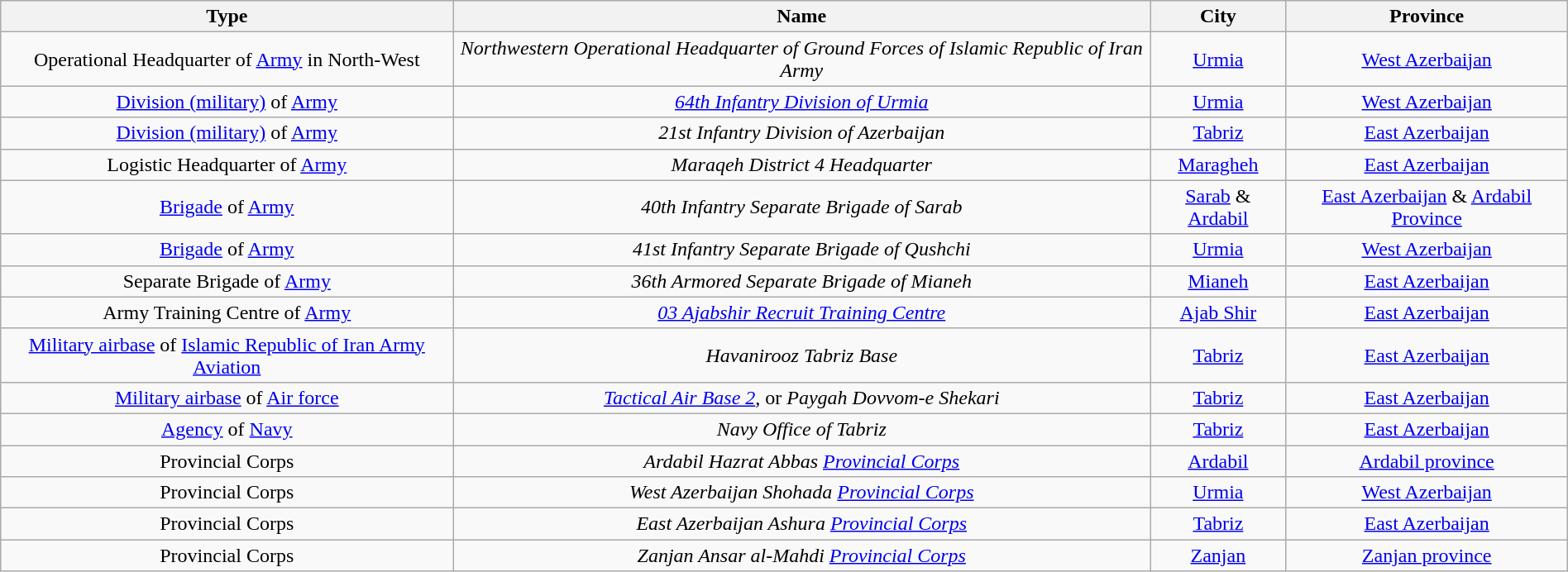<table class="wikitable sortable"  style="margin:auto; text-align:center;">
<tr>
<th style="text-align:center; ">Type</th>
<th style="text-align:center; ">Name</th>
<th style="text-align:center; ">City</th>
<th style="text-align:center; ">Province</th>
</tr>
<tr>
<td>Operational Headquarter of <a href='#'>Army</a> in North-West</td>
<td><em>Northwestern Operational Headquarter of Ground Forces of Islamic Republic of Iran Army</em></td>
<td><a href='#'>Urmia</a></td>
<td><a href='#'>West Azerbaijan</a></td>
</tr>
<tr>
<td><a href='#'>Division (military)</a> of <a href='#'>Army</a></td>
<td><em><a href='#'>64th Infantry Division of Urmia</a></em></td>
<td><a href='#'>Urmia</a></td>
<td><a href='#'>West Azerbaijan</a></td>
</tr>
<tr>
<td><a href='#'>Division (military)</a> of <a href='#'>Army</a></td>
<td><em>21st Infantry Division of Azerbaijan</em></td>
<td><a href='#'>Tabriz</a></td>
<td><a href='#'>East Azerbaijan</a></td>
</tr>
<tr>
<td>Logistic Headquarter of <a href='#'>Army</a></td>
<td><em>Maraqeh District 4 Headquarter</em></td>
<td><a href='#'>Maragheh</a></td>
<td><a href='#'>East Azerbaijan</a></td>
</tr>
<tr>
<td><a href='#'>Brigade</a> of <a href='#'>Army</a></td>
<td><em>40th Infantry Separate Brigade of Sarab</em></td>
<td><a href='#'>Sarab</a> & <a href='#'>Ardabil</a></td>
<td><a href='#'>East Azerbaijan</a> & <a href='#'>Ardabil Province</a></td>
</tr>
<tr>
<td><a href='#'>Brigade</a> of <a href='#'>Army</a></td>
<td><em>41st Infantry Separate Brigade of Qushchi</em></td>
<td><a href='#'>Urmia</a></td>
<td><a href='#'>West Azerbaijan</a></td>
</tr>
<tr>
<td>Separate Brigade of <a href='#'>Army</a></td>
<td><em>36th Armored Separate Brigade of Mianeh</em></td>
<td><a href='#'>Mianeh</a></td>
<td><a href='#'>East Azerbaijan</a></td>
</tr>
<tr>
<td>Army Training Centre of <a href='#'>Army</a></td>
<td><em><a href='#'>03 Ajabshir Recruit Training Centre</a></em></td>
<td><a href='#'>Ajab Shir</a></td>
<td><a href='#'>East Azerbaijan</a></td>
</tr>
<tr>
<td><a href='#'>Military airbase</a> of <a href='#'>Islamic Republic of Iran Army Aviation</a></td>
<td><em>Havanirooz Tabriz Base</em></td>
<td><a href='#'>Tabriz</a></td>
<td><a href='#'>East Azerbaijan</a></td>
</tr>
<tr>
<td><a href='#'>Military airbase</a> of <a href='#'>Air force</a></td>
<td><em><a href='#'>Tactical Air Base 2</a></em>, or <em>Paygah Dovvom-e Shekari</em></td>
<td><a href='#'>Tabriz</a></td>
<td><a href='#'>East Azerbaijan</a></td>
</tr>
<tr>
<td><a href='#'>Agency</a> of <a href='#'>Navy</a></td>
<td><em>Navy Office of Tabriz</em></td>
<td><a href='#'>Tabriz</a></td>
<td><a href='#'>East Azerbaijan</a></td>
</tr>
<tr>
<td>Provincial Corps</td>
<td><em>Ardabil Hazrat Abbas <a href='#'>Provincial Corps</a></em></td>
<td><a href='#'>Ardabil</a></td>
<td><a href='#'>Ardabil province</a></td>
</tr>
<tr>
<td>Provincial Corps</td>
<td><em>West Azerbaijan Shohada <a href='#'>Provincial Corps</a></em></td>
<td><a href='#'>Urmia</a></td>
<td><a href='#'>West Azerbaijan</a></td>
</tr>
<tr>
<td>Provincial Corps</td>
<td><em>East Azerbaijan Ashura <a href='#'>Provincial Corps</a></em></td>
<td><a href='#'>Tabriz</a></td>
<td><a href='#'>East Azerbaijan</a></td>
</tr>
<tr>
<td>Provincial Corps</td>
<td><em>Zanjan Ansar al-Mahdi <a href='#'>Provincial Corps</a></em></td>
<td><a href='#'>Zanjan</a></td>
<td><a href='#'>Zanjan province</a></td>
</tr>
</table>
